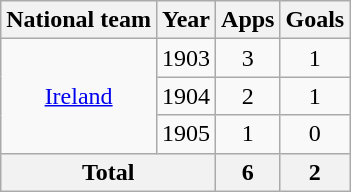<table class=wikitable style="text-align: center">
<tr>
<th>National team</th>
<th>Year</th>
<th>Apps</th>
<th>Goals</th>
</tr>
<tr>
<td rowspan=3><a href='#'>Ireland</a></td>
<td>1903</td>
<td>3</td>
<td>1</td>
</tr>
<tr>
<td>1904</td>
<td>2</td>
<td>1</td>
</tr>
<tr>
<td>1905</td>
<td>1</td>
<td>0</td>
</tr>
<tr>
<th colspan=2>Total</th>
<th>6</th>
<th>2</th>
</tr>
</table>
